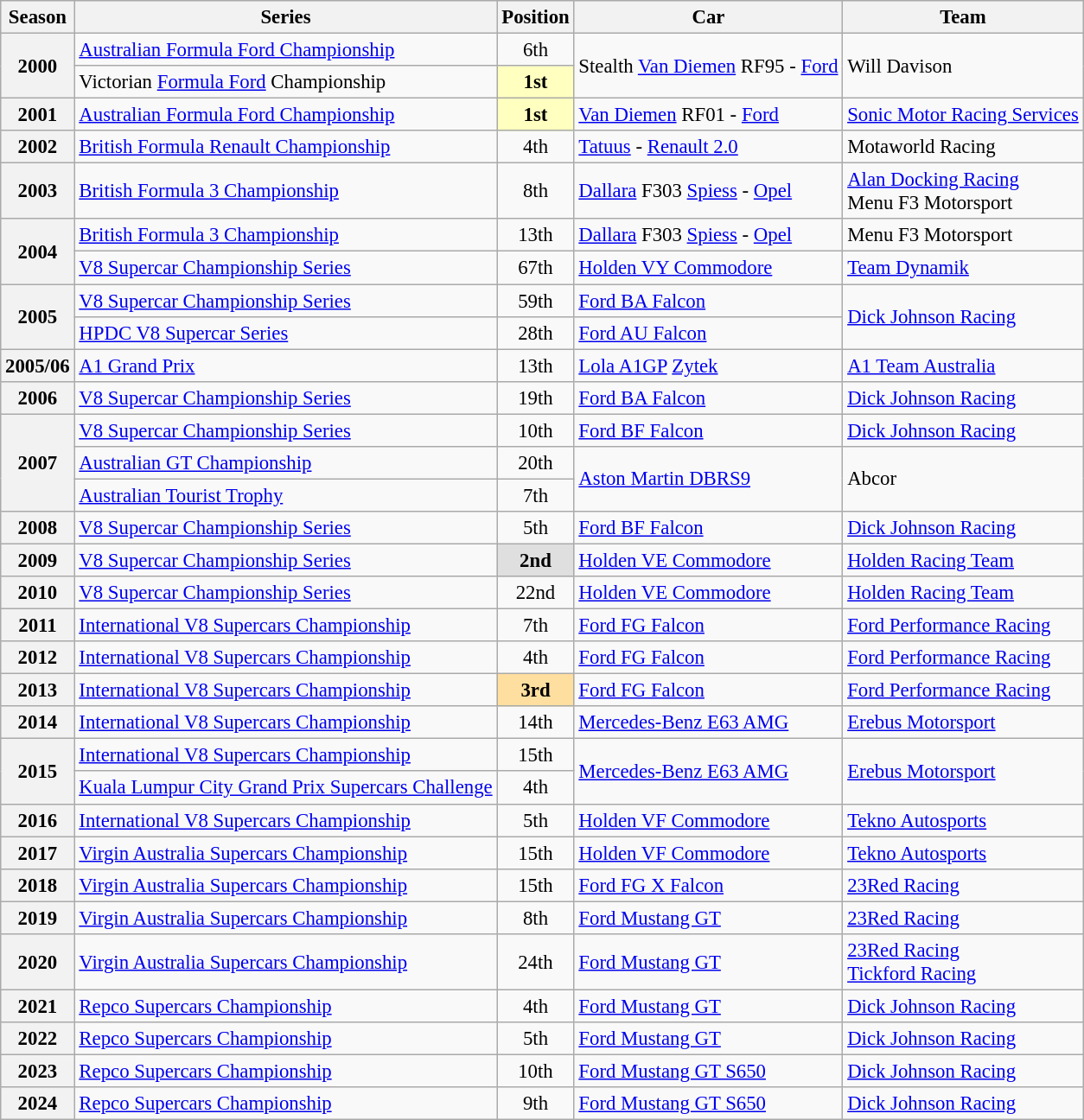<table class="wikitable" style="font-size: 95%;">
<tr>
<th>Season</th>
<th>Series</th>
<th>Position</th>
<th>Car</th>
<th>Team</th>
</tr>
<tr>
<th rowspan=2>2000</th>
<td><a href='#'>Australian Formula Ford Championship</a></td>
<td align="center">6th</td>
<td rowspan=2>Stealth <a href='#'>Van Diemen</a> RF95 - <a href='#'>Ford</a></td>
<td rowspan=2>Will Davison</td>
</tr>
<tr>
<td>Victorian <a href='#'>Formula Ford</a> Championship</td>
<td align="center" style="background: #ffffbf"><strong>1st</strong></td>
</tr>
<tr>
<th>2001</th>
<td><a href='#'>Australian Formula Ford Championship</a></td>
<td align="center" style="background: #ffffbf"><strong>1st</strong></td>
<td><a href='#'>Van Diemen</a> RF01 - <a href='#'>Ford</a></td>
<td><a href='#'>Sonic Motor Racing Services</a></td>
</tr>
<tr>
<th>2002</th>
<td><a href='#'>British Formula Renault Championship</a></td>
<td align="center">4th</td>
<td><a href='#'>Tatuus</a> - <a href='#'>Renault 2.0</a></td>
<td>Motaworld Racing</td>
</tr>
<tr>
<th>2003</th>
<td><a href='#'>British Formula 3 Championship</a></td>
<td align="center">8th</td>
<td><a href='#'>Dallara</a> F303 <a href='#'>Spiess</a> - <a href='#'>Opel</a></td>
<td><a href='#'>Alan Docking Racing</a><br>Menu F3 Motorsport</td>
</tr>
<tr>
<th rowspan=2>2004</th>
<td><a href='#'>British Formula 3 Championship</a></td>
<td align="center">13th</td>
<td><a href='#'>Dallara</a> F303 <a href='#'>Spiess</a> - <a href='#'>Opel</a></td>
<td>Menu F3 Motorsport</td>
</tr>
<tr>
<td><a href='#'>V8 Supercar Championship Series</a></td>
<td align="center">67th</td>
<td><a href='#'>Holden VY Commodore</a></td>
<td><a href='#'>Team Dynamik</a></td>
</tr>
<tr>
<th rowspan=2>2005</th>
<td><a href='#'>V8 Supercar Championship Series</a></td>
<td align="center">59th</td>
<td><a href='#'>Ford BA Falcon</a></td>
<td rowspan=2><a href='#'>Dick Johnson Racing</a></td>
</tr>
<tr>
<td><a href='#'>HPDC V8 Supercar Series</a></td>
<td align="center">28th</td>
<td><a href='#'>Ford AU Falcon</a></td>
</tr>
<tr>
<th>2005/06</th>
<td><a href='#'>A1 Grand Prix</a></td>
<td align="center">13th</td>
<td><a href='#'>Lola A1GP</a> <a href='#'>Zytek</a></td>
<td><a href='#'>A1 Team Australia</a></td>
</tr>
<tr>
<th>2006</th>
<td><a href='#'>V8 Supercar Championship Series</a></td>
<td align="center">19th</td>
<td><a href='#'>Ford BA Falcon</a></td>
<td><a href='#'>Dick Johnson Racing</a></td>
</tr>
<tr>
<th rowspan=3>2007</th>
<td><a href='#'>V8 Supercar Championship Series</a></td>
<td align="center">10th</td>
<td><a href='#'>Ford BF Falcon</a></td>
<td><a href='#'>Dick Johnson Racing</a></td>
</tr>
<tr>
<td><a href='#'>Australian GT Championship</a></td>
<td align="center">20th</td>
<td rowspan=2><a href='#'>Aston Martin DBRS9</a></td>
<td rowspan=2>Abcor</td>
</tr>
<tr>
<td><a href='#'>Australian Tourist Trophy</a></td>
<td align="center">7th</td>
</tr>
<tr>
<th>2008</th>
<td><a href='#'>V8 Supercar Championship Series</a></td>
<td align="center">5th</td>
<td><a href='#'>Ford BF Falcon</a></td>
<td><a href='#'>Dick Johnson Racing</a></td>
</tr>
<tr>
<th>2009</th>
<td><a href='#'>V8 Supercar Championship Series</a></td>
<td align="center" style="background: #dfdfdf"><strong>2nd</strong></td>
<td><a href='#'>Holden VE Commodore</a></td>
<td><a href='#'>Holden Racing Team</a></td>
</tr>
<tr>
<th>2010</th>
<td><a href='#'>V8 Supercar Championship Series</a></td>
<td align="center">22nd</td>
<td><a href='#'>Holden VE Commodore</a></td>
<td><a href='#'>Holden Racing Team</a></td>
</tr>
<tr>
<th>2011</th>
<td><a href='#'>International V8 Supercars Championship</a></td>
<td align="center">7th</td>
<td><a href='#'>Ford FG Falcon</a></td>
<td><a href='#'>Ford Performance Racing</a></td>
</tr>
<tr>
<th>2012</th>
<td><a href='#'>International V8 Supercars Championship</a></td>
<td align="center">4th</td>
<td><a href='#'>Ford FG Falcon</a></td>
<td><a href='#'>Ford Performance Racing</a></td>
</tr>
<tr>
<th>2013</th>
<td><a href='#'>International V8 Supercars Championship</a></td>
<td align="center" style="background: #ffdf9f"><strong>3rd</strong></td>
<td><a href='#'>Ford FG Falcon</a></td>
<td><a href='#'>Ford Performance Racing</a></td>
</tr>
<tr>
<th>2014</th>
<td><a href='#'>International V8 Supercars Championship</a></td>
<td align="center">14th</td>
<td><a href='#'>Mercedes-Benz E63 AMG</a></td>
<td><a href='#'>Erebus Motorsport</a></td>
</tr>
<tr>
<th rowspan=2>2015</th>
<td><a href='#'>International V8 Supercars Championship</a></td>
<td align="center">15th</td>
<td rowspan=2><a href='#'>Mercedes-Benz E63 AMG</a></td>
<td rowspan=2><a href='#'>Erebus Motorsport</a></td>
</tr>
<tr>
<td><a href='#'>Kuala Lumpur City Grand Prix Supercars Challenge</a></td>
<td align="center">4th</td>
</tr>
<tr>
<th>2016</th>
<td><a href='#'>International V8 Supercars Championship</a></td>
<td align="center">5th</td>
<td><a href='#'>Holden VF Commodore</a></td>
<td><a href='#'>Tekno Autosports</a></td>
</tr>
<tr>
<th>2017</th>
<td><a href='#'>Virgin Australia Supercars Championship</a></td>
<td align="center">15th</td>
<td><a href='#'>Holden VF Commodore</a></td>
<td><a href='#'>Tekno Autosports</a></td>
</tr>
<tr>
<th>2018</th>
<td><a href='#'>Virgin Australia Supercars Championship</a></td>
<td align="center">15th</td>
<td><a href='#'>Ford FG X Falcon</a></td>
<td><a href='#'>23Red Racing</a></td>
</tr>
<tr>
<th>2019</th>
<td><a href='#'>Virgin Australia Supercars Championship</a></td>
<td align="center">8th</td>
<td><a href='#'>Ford Mustang GT</a></td>
<td><a href='#'>23Red Racing</a></td>
</tr>
<tr>
<th>2020</th>
<td><a href='#'>Virgin Australia Supercars Championship</a></td>
<td align="center">24th</td>
<td><a href='#'>Ford Mustang GT</a></td>
<td><a href='#'>23Red Racing</a><br><a href='#'>Tickford Racing</a></td>
</tr>
<tr>
<th>2021</th>
<td><a href='#'>Repco Supercars Championship</a></td>
<td align="center">4th</td>
<td><a href='#'>Ford Mustang GT</a></td>
<td><a href='#'>Dick Johnson Racing</a></td>
</tr>
<tr>
<th>2022</th>
<td><a href='#'>Repco Supercars Championship</a></td>
<td align="center">5th</td>
<td><a href='#'>Ford Mustang GT</a></td>
<td><a href='#'>Dick Johnson Racing</a></td>
</tr>
<tr>
<th>2023</th>
<td><a href='#'>Repco Supercars Championship</a></td>
<td align="center">10th</td>
<td><a href='#'>Ford Mustang GT S650</a></td>
<td><a href='#'>Dick Johnson Racing</a></td>
</tr>
<tr>
<th>2024</th>
<td><a href='#'>Repco Supercars Championship</a></td>
<td align="center">9th</td>
<td><a href='#'>Ford Mustang GT S650</a></td>
<td><a href='#'>Dick Johnson Racing</a></td>
</tr>
</table>
